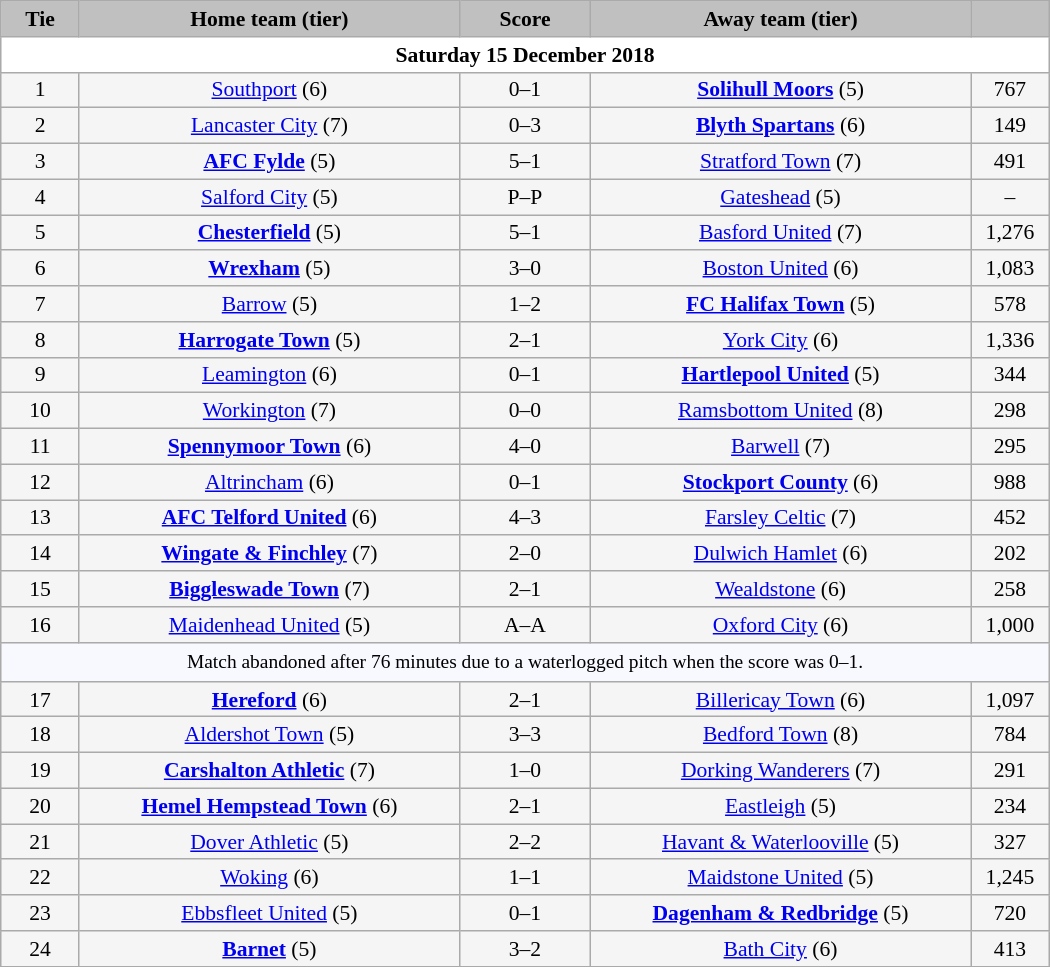<table class="wikitable" style="width: 700px; background:WhiteSmoke; text-align:center; font-size:90%">
<tr>
<td scope="col" style="width:  7.50%; background:silver;"><strong>Tie</strong></td>
<td scope="col" style="width: 36.25%; background:silver;"><strong>Home team (tier)</strong></td>
<td scope="col" style="width: 12.50%; background:silver;"><strong>Score</strong></td>
<td scope="col" style="width: 36.25%; background:silver;"><strong>Away team (tier)</strong></td>
<td scope="col" style="width:  7.50%; background:silver;"><strong></strong></td>
</tr>
<tr>
<td colspan="5" style= background:White><strong>Saturday 15 December 2018</strong></td>
</tr>
<tr>
<td>1</td>
<td><a href='#'>Southport</a> (6)</td>
<td>0–1</td>
<td><strong><a href='#'>Solihull Moors</a></strong> (5)</td>
<td>767</td>
</tr>
<tr>
<td>2</td>
<td><a href='#'>Lancaster City</a> (7)</td>
<td>0–3</td>
<td><strong><a href='#'>Blyth Spartans</a></strong> (6)</td>
<td>149</td>
</tr>
<tr>
<td>3</td>
<td><strong><a href='#'>AFC Fylde</a></strong> (5)</td>
<td>5–1</td>
<td><a href='#'>Stratford Town</a> (7)</td>
<td>491</td>
</tr>
<tr>
<td>4</td>
<td><a href='#'>Salford City</a> (5)</td>
<td>P–P</td>
<td><a href='#'>Gateshead</a> (5)</td>
<td>–</td>
</tr>
<tr>
<td>5</td>
<td><strong><a href='#'>Chesterfield</a></strong> (5)</td>
<td>5–1</td>
<td><a href='#'>Basford United</a> (7)</td>
<td>1,276</td>
</tr>
<tr>
<td>6</td>
<td><strong><a href='#'>Wrexham</a></strong> (5)</td>
<td>3–0</td>
<td><a href='#'>Boston United</a> (6)</td>
<td>1,083</td>
</tr>
<tr>
<td>7</td>
<td><a href='#'>Barrow</a> (5)</td>
<td>1–2</td>
<td><strong><a href='#'>FC Halifax Town</a></strong> (5)</td>
<td>578</td>
</tr>
<tr>
<td>8</td>
<td><strong><a href='#'>Harrogate Town</a></strong> (5)</td>
<td>2–1</td>
<td><a href='#'>York City</a> (6)</td>
<td>1,336</td>
</tr>
<tr>
<td>9</td>
<td><a href='#'>Leamington</a> (6)</td>
<td>0–1</td>
<td><strong><a href='#'>Hartlepool United</a></strong> (5)</td>
<td>344</td>
</tr>
<tr>
<td>10</td>
<td><a href='#'>Workington</a> (7)</td>
<td>0–0</td>
<td><a href='#'>Ramsbottom United</a> (8)</td>
<td>298</td>
</tr>
<tr>
<td>11</td>
<td><strong><a href='#'>Spennymoor Town</a></strong> (6)</td>
<td>4–0</td>
<td><a href='#'>Barwell</a> (7)</td>
<td>295</td>
</tr>
<tr>
<td>12</td>
<td><a href='#'>Altrincham</a> (6)</td>
<td>0–1</td>
<td><strong><a href='#'>Stockport County</a></strong> (6)</td>
<td>988</td>
</tr>
<tr>
<td>13</td>
<td><strong><a href='#'>AFC Telford United</a></strong> (6)</td>
<td>4–3</td>
<td><a href='#'>Farsley Celtic</a> (7)</td>
<td>452</td>
</tr>
<tr>
<td>14</td>
<td><strong><a href='#'>Wingate & Finchley</a></strong> (7)</td>
<td>2–0</td>
<td><a href='#'>Dulwich Hamlet</a> (6)</td>
<td>202</td>
</tr>
<tr>
<td>15</td>
<td><strong><a href='#'>Biggleswade Town</a></strong> (7)</td>
<td>2–1</td>
<td><a href='#'>Wealdstone</a> (6)</td>
<td>258</td>
</tr>
<tr>
<td>16</td>
<td><a href='#'>Maidenhead United</a> (5)</td>
<td>A–A</td>
<td><a href='#'>Oxford City</a> (6)</td>
<td>1,000</td>
</tr>
<tr>
<td colspan="5" style="background:GhostWhite; height:20px; text-align:center; font-size:90%">Match abandoned after 76 minutes due to a waterlogged pitch when the score was 0–1.</td>
</tr>
<tr>
<td>17</td>
<td><strong><a href='#'>Hereford</a></strong> (6)</td>
<td>2–1</td>
<td><a href='#'>Billericay Town</a> (6)</td>
<td>1,097</td>
</tr>
<tr>
<td>18</td>
<td><a href='#'>Aldershot Town</a> (5)</td>
<td>3–3</td>
<td><a href='#'>Bedford Town</a> (8)</td>
<td>784</td>
</tr>
<tr>
<td>19</td>
<td><strong><a href='#'>Carshalton Athletic</a></strong> (7)</td>
<td>1–0</td>
<td><a href='#'>Dorking Wanderers</a> (7)</td>
<td>291</td>
</tr>
<tr>
<td>20</td>
<td><strong><a href='#'>Hemel Hempstead Town</a></strong> (6)</td>
<td>2–1</td>
<td><a href='#'>Eastleigh</a> (5)</td>
<td>234</td>
</tr>
<tr>
<td>21</td>
<td><a href='#'>Dover Athletic</a> (5)</td>
<td>2–2</td>
<td><a href='#'>Havant & Waterlooville</a> (5)</td>
<td>327</td>
</tr>
<tr>
<td>22</td>
<td><a href='#'>Woking</a> (6)</td>
<td>1–1</td>
<td><a href='#'>Maidstone United</a> (5)</td>
<td>1,245</td>
</tr>
<tr>
<td>23</td>
<td><a href='#'>Ebbsfleet United</a> (5)</td>
<td>0–1</td>
<td><strong><a href='#'>Dagenham & Redbridge</a></strong> (5)</td>
<td>720</td>
</tr>
<tr>
<td>24</td>
<td><strong><a href='#'>Barnet</a></strong> (5)</td>
<td>3–2</td>
<td><a href='#'>Bath City</a> (6)</td>
<td>413</td>
</tr>
<tr>
</tr>
</table>
